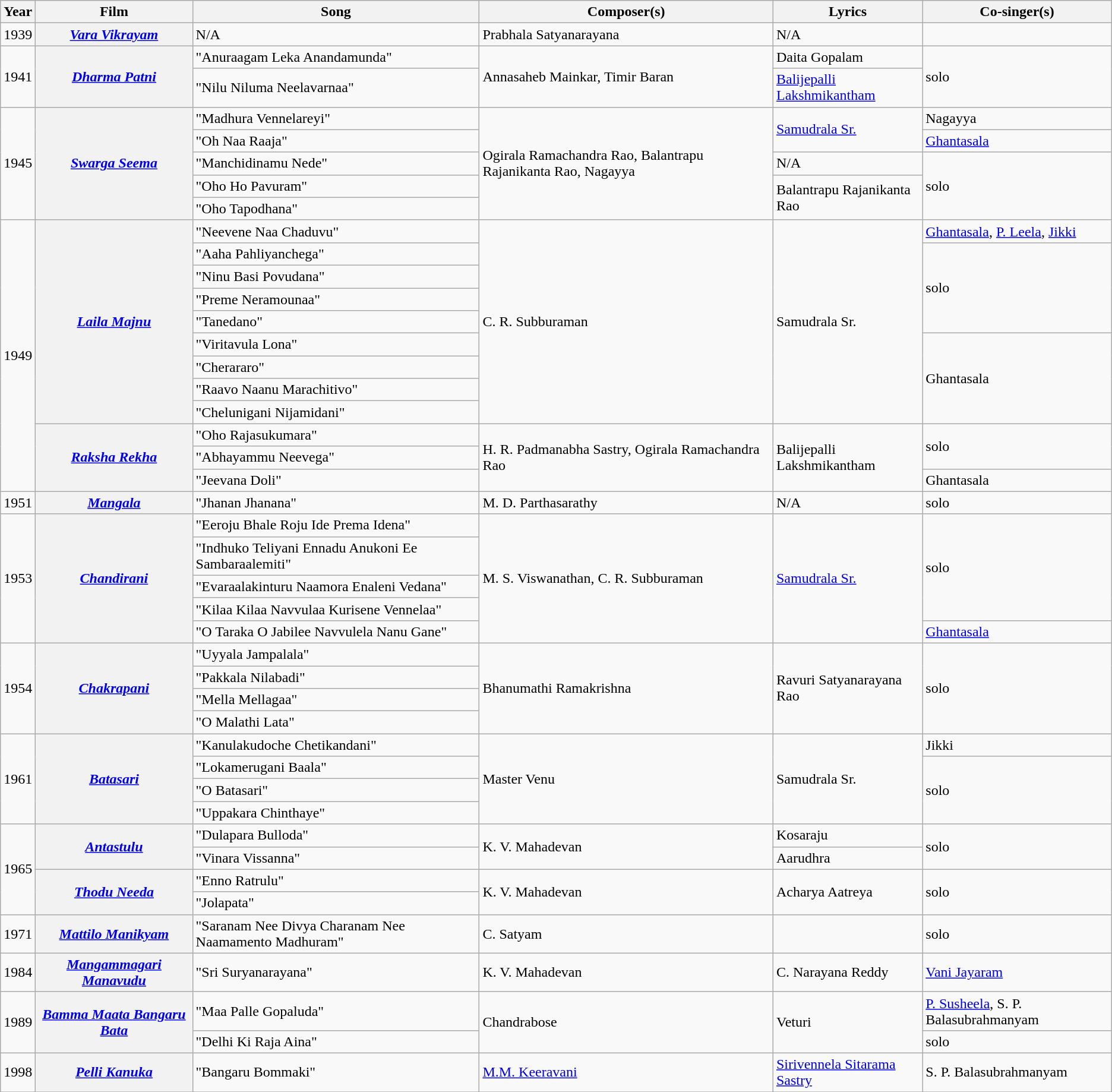<table class="wikitable">
<tr>
<th>Year</th>
<th>Film</th>
<th>Song</th>
<th>Composer(s)</th>
<th>Lyrics</th>
<th>Co-singer(s)</th>
</tr>
<tr>
<td rowspan=1>1939</td>
<th><em><a href='#'>Vara Vikrayam</a></em></th>
<td>N/A</td>
<td>Prabhala Satyanarayana</td>
<td>N/A</td>
</tr>
<tr>
<td Rowspan=2>1941</td>
<th Rowspan=2><em><a href='#'>Dharma Patni</a></em></th>
<td>"Anuraagam Leka Anandamunda"</td>
<td rowspan=2>Annasaheb Mainkar,  Timir Baran</td>
<td>Daita Gopalam</td>
<td rowspan=2>solo</td>
</tr>
<tr>
<td>"Nilu Niluma Neelavarnaa"</td>
<td><a href='#'>Balijepalli Lakshmikantham</a></td>
</tr>
<tr>
<td rowspan=5>1945</td>
<th Rowspan=5><em><a href='#'>Swarga Seema</a></em></th>
<td>"Madhura Vennelareyi"</td>
<td rowspan=5>Ogirala Ramachandra Rao, Balantrapu Rajanikanta Rao, Nagayya</td>
<td rowspan=2><a href='#'>Samudrala Sr.</a></td>
<td>Nagayya</td>
</tr>
<tr>
<td>"Oh Naa Raaja"</td>
<td><a href='#'>Ghantasala</a></td>
</tr>
<tr>
<td>"Manchidinamu Nede"</td>
<td>N/A</td>
<td rowspan=3>solo</td>
</tr>
<tr>
<td>"Oho Ho Pavuram"</td>
<td rowspan=2>Balantrapu Rajanikanta Rao</td>
</tr>
<tr>
<td>"Oho Tapodhana"</td>
</tr>
<tr>
<td rowspan=12>1949</td>
<th Rowspan=9><em><a href='#'>Laila Majnu</a></em></th>
<td>"Neevene Naa Chaduvu"</td>
<td rowspan=9>C. R. Subburaman</td>
<td rowspan=9>Samudrala Sr.</td>
<td><a href='#'>Ghantasala</a>, <a href='#'>P. Leela</a>, <a href='#'>Jikki</a></td>
</tr>
<tr>
<td>"Aaha Pahliyanchega"</td>
<td rowspan=4>solo</td>
</tr>
<tr>
<td>"Ninu Basi Povudana"</td>
</tr>
<tr>
<td>"Preme Neramounaa"</td>
</tr>
<tr>
<td>"Tanedano"</td>
</tr>
<tr>
<td>"Viritavula Lona"</td>
<td rowspan=4>Ghantasala</td>
</tr>
<tr>
<td>"Cherararo"</td>
</tr>
<tr>
<td>"Raavo Naanu Marachitivo"</td>
</tr>
<tr>
<td>"Chelunigani Nijamidani"</td>
</tr>
<tr>
<th Rowspan=3><em><a href='#'>Raksha Rekha</a></em></th>
<td>"Oho Rajasukumara"</td>
<td rowspan=3>H. R. Padmanabha Sastry, Ogirala Ramachandra Rao</td>
<td Rowspan=3>Balijepalli Lakshmikantham</td>
<td rowspan=2>solo</td>
</tr>
<tr>
<td>"Abhayammu Neevega"</td>
</tr>
<tr>
<td>"Jeevana Doli"</td>
<td>Ghantasala</td>
</tr>
<tr>
<td Rowspan=1>1951</td>
<th><em><a href='#'>Mangala</a></em></th>
<td>"Jhanan Jhanana"</td>
<td>M. D. Parthasarathy</td>
<td>N/A</td>
<td>solo</td>
</tr>
<tr>
<td rowspan=5>1953</td>
<th rowspan=5><em><a href='#'>Chandirani</a></em></th>
<td>"Eeroju Bhale Roju Ide Prema Idena"</td>
<td rowspan=5>M. S. Viswanathan, C. R. Subburaman</td>
<td rowspan=5><a href='#'>Samudrala Sr.</a></td>
<td Rowspan=4>solo</td>
</tr>
<tr>
<td>"Indhuko Teliyani Ennadu Anukoni Ee Sambaraalemiti"</td>
</tr>
<tr>
<td>"Evaraalakinturu Naamora Enaleni Vedana"</td>
</tr>
<tr>
<td>"Kilaa Kilaa Navvulaa Kurisene Vennelaa"</td>
</tr>
<tr>
<td>"O Taraka O Jabilee  Navvulela Nanu Gane"</td>
<td><a href='#'>Ghantasala</a></td>
</tr>
<tr>
<td rowspan=4>1954</td>
<th Rowspan=4><em><a href='#'>Chakrapani</a></em></th>
<td>"Uyyala Jampalala"</td>
<td rowspan=4>Bhanumathi Ramakrishna</td>
<td rowspan=4>Ravuri Satyanarayana Rao</td>
<td Rowspan=4>solo</td>
</tr>
<tr>
<td>"Pakkala Nilabadi"</td>
</tr>
<tr>
<td>"Mella Mellagaa"</td>
</tr>
<tr>
<td>"O Malathi Lata"</td>
</tr>
<tr>
<td rowspan=4>1961</td>
<th rowspan=4><em><a href='#'>Batasari</a></em></th>
<td>"Kanulakudoche Chetikandani"</td>
<td rowspan=4>Master Venu</td>
<td rowspan=4>Samudrala Sr.</td>
<td>Jikki</td>
</tr>
<tr>
<td>"Lokamerugani Baala"</td>
<td rowspan=3>solo</td>
</tr>
<tr>
<td>"O Batasari"</td>
</tr>
<tr>
<td>"Uppakara Chinthaye"</td>
</tr>
<tr>
<td rowspan=4>1965</td>
<th Rowspan=2><em><a href='#'>Antastulu</a></em></th>
<td>"Dulapara Bulloda"</td>
<td Rowspan=2>K. V. Mahadevan</td>
<td>Kosaraju</td>
<td rowspan=2>solo</td>
</tr>
<tr>
<td>"Vinara Vissanna"</td>
<td>Aarudhra</td>
</tr>
<tr>
<th Rowspan=2><em><a href='#'>Thodu Needa</a></em></th>
<td>"Enno Ratrulu"</td>
<td rowspan=2>K. V. Mahadevan</td>
<td rowspan=2>Acharya Aatreya</td>
<td Rowspan=2>solo</td>
</tr>
<tr>
<td>"Jolapata"</td>
</tr>
<tr>
<td>1971</td>
<th><em><a href='#'>Mattilo Manikyam</a></em></th>
<td>"Saranam Nee Divya Charanam Nee Naamamento Madhuram"</td>
<td>C. Satyam</td>
<td></td>
<td>solo</td>
</tr>
<tr>
<td>1984</td>
<th><em><a href='#'>Mangammagari Manavudu</a></em></th>
<td>"Sri Suryanarayana"</td>
<td>K. V. Mahadevan</td>
<td>C. Narayana Reddy</td>
<td><a href='#'>Vani Jayaram</a></td>
</tr>
<tr>
<td rowspan=2>1989</td>
<th Rowspan=2><em><a href='#'>Bamma Maata Bangaru Bata</a></em></th>
<td>"Maa Palle Gopaluda"</td>
<td rowspan=2>Chandrabose</td>
<td Rowspan=2>Veturi</td>
<td><a href='#'>P. Susheela</a>, S. P. Balasubrahmanyam</td>
</tr>
<tr>
<td>"Delhi Ki Raja Aina"</td>
<td>solo</td>
</tr>
<tr>
<td>1998</td>
<th Rowspan=1><em><a href='#'>Pelli Kanuka</a></em></th>
<td>"Bangaru Bommaki"</td>
<td><a href='#'>M.M. Keeravani</a></td>
<td><a href='#'>Sirivennela Sitarama Sastry</a></td>
<td>S. P. Balasubrahmanyam</td>
</tr>
<tr>
</tr>
</table>
